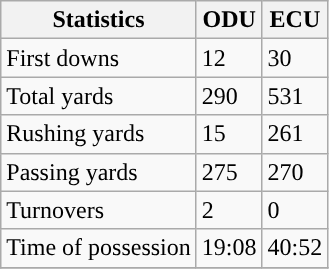<table class="wikitable" style="float: left;">
<tr>
<th>Statistics</th>
<th>ODU</th>
<th>ECU</th>
</tr>
<tr>
<td>First downs</td>
<td>12</td>
<td>30</td>
</tr>
<tr>
<td>Total yards</td>
<td>290</td>
<td>531</td>
</tr>
<tr>
<td>Rushing yards</td>
<td>15</td>
<td>261</td>
</tr>
<tr>
<td>Passing yards</td>
<td>275</td>
<td>270</td>
</tr>
<tr>
<td>Turnovers</td>
<td>2</td>
<td>0</td>
</tr>
<tr>
<td>Time of possession</td>
<td>19:08</td>
<td>40:52</td>
</tr>
<tr>
</tr>
</table>
